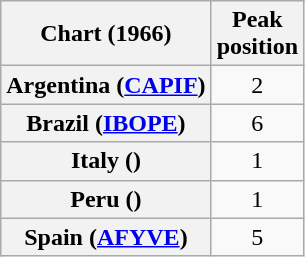<table class="wikitable sortable plainrowheaders">
<tr>
<th>Chart (1966)</th>
<th>Peak<br>position</th>
</tr>
<tr>
<th scope="row">Argentina (<a href='#'>CAPIF</a>)<br><em></em></th>
<td style="text-align:center;">2</td>
</tr>
<tr>
<th scope="row">Brazil (<a href='#'>IBOPE</a>)<br><em></em></th>
<td style="text-align:center;">6</td>
</tr>
<tr>
<th scope="row">Italy ()<br><em></em></th>
<td style="text-align:center;">1</td>
</tr>
<tr>
<th scope="row">Peru ()<em><br></em></th>
<td style="text-align:center;">1</td>
</tr>
<tr>
<th scope="row">Spain (<a href='#'>AFYVE</a>)</th>
<td style="text-align:center;">5</td>
</tr>
</table>
